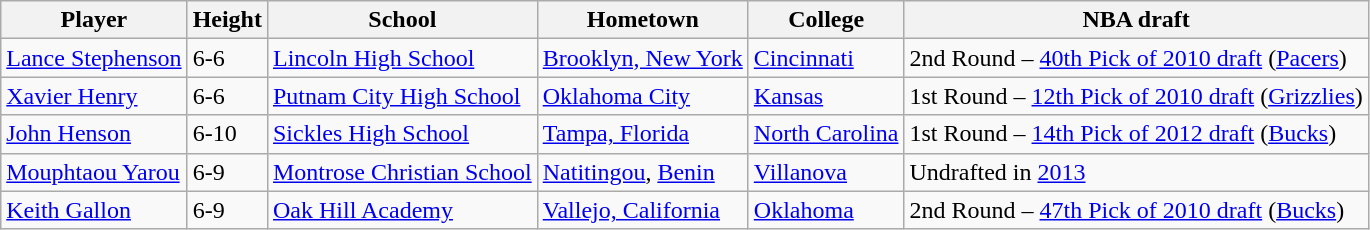<table class="wikitable">
<tr>
<th>Player</th>
<th>Height</th>
<th>School</th>
<th>Hometown</th>
<th>College</th>
<th>NBA draft</th>
</tr>
<tr>
<td><a href='#'>Lance Stephenson</a></td>
<td>6-6</td>
<td><a href='#'>Lincoln High School</a></td>
<td><a href='#'>Brooklyn, New York</a></td>
<td><a href='#'>Cincinnati</a></td>
<td>2nd Round – <a href='#'>40th Pick of 2010 draft</a> (<a href='#'>Pacers</a>)</td>
</tr>
<tr>
<td><a href='#'>Xavier Henry</a></td>
<td>6-6</td>
<td><a href='#'>Putnam City High School</a></td>
<td><a href='#'>Oklahoma City</a></td>
<td><a href='#'>Kansas</a></td>
<td>1st Round – <a href='#'>12th Pick of 2010 draft</a> (<a href='#'>Grizzlies</a>)</td>
</tr>
<tr>
<td><a href='#'>John Henson</a></td>
<td>6-10</td>
<td><a href='#'>Sickles High School</a></td>
<td><a href='#'>Tampa, Florida</a></td>
<td><a href='#'>North Carolina</a></td>
<td>1st Round – <a href='#'>14th Pick of 2012 draft</a> (<a href='#'>Bucks</a>)</td>
</tr>
<tr>
<td><a href='#'>Mouphtaou Yarou</a></td>
<td>6-9</td>
<td><a href='#'>Montrose Christian School</a></td>
<td><a href='#'>Natitingou</a>, <a href='#'>Benin</a></td>
<td><a href='#'>Villanova</a></td>
<td>Undrafted in <a href='#'>2013</a></td>
</tr>
<tr>
<td><a href='#'>Keith Gallon</a></td>
<td>6-9</td>
<td><a href='#'>Oak Hill Academy</a></td>
<td><a href='#'>Vallejo, California</a></td>
<td><a href='#'>Oklahoma</a></td>
<td>2nd Round – <a href='#'>47th Pick of 2010 draft</a> (<a href='#'>Bucks</a>)</td>
</tr>
</table>
